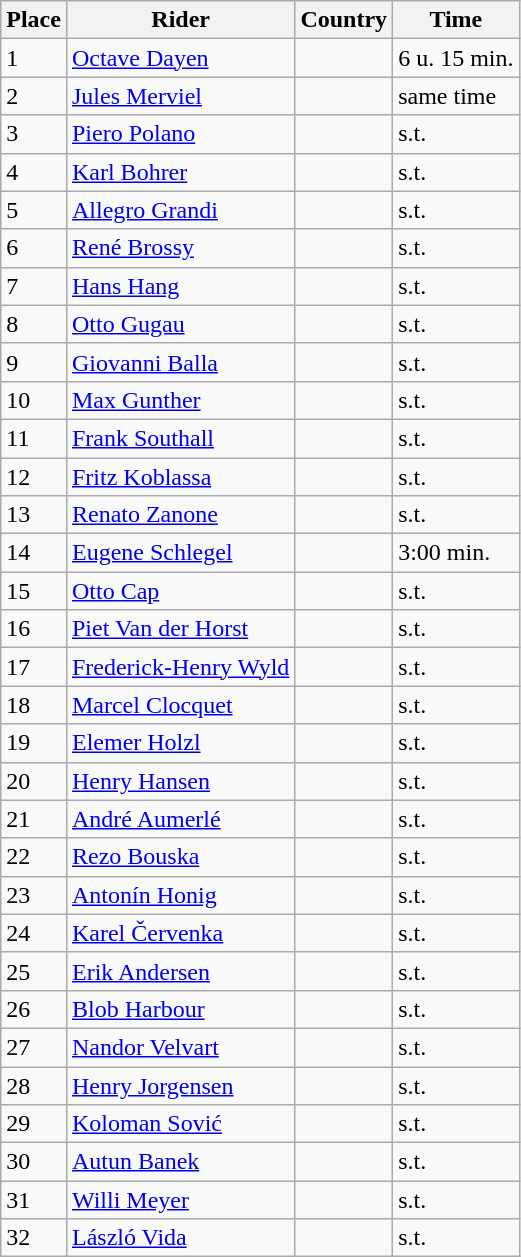<table class="wikitable">
<tr>
<th>Place</th>
<th>Rider</th>
<th>Country</th>
<th>Time</th>
</tr>
<tr>
<td>1</td>
<td><a href='#'>Octave Dayen</a></td>
<td></td>
<td>6 u. 15 min.</td>
</tr>
<tr>
<td>2</td>
<td><a href='#'>Jules Merviel</a></td>
<td></td>
<td>same time</td>
</tr>
<tr>
<td>3</td>
<td><a href='#'>Piero Polano</a></td>
<td></td>
<td>s.t.</td>
</tr>
<tr>
<td>4</td>
<td><a href='#'>Karl Bohrer</a></td>
<td></td>
<td>s.t.</td>
</tr>
<tr>
<td>5</td>
<td><a href='#'>Allegro Grandi</a></td>
<td></td>
<td>s.t.</td>
</tr>
<tr>
<td>6</td>
<td><a href='#'>René Brossy</a></td>
<td></td>
<td>s.t.</td>
</tr>
<tr>
<td>7</td>
<td><a href='#'>Hans Hang</a></td>
<td></td>
<td>s.t.</td>
</tr>
<tr>
<td>8</td>
<td><a href='#'>Otto Gugau</a></td>
<td></td>
<td>s.t.</td>
</tr>
<tr>
<td>9</td>
<td><a href='#'>Giovanni Balla</a></td>
<td></td>
<td>s.t.</td>
</tr>
<tr>
<td>10</td>
<td><a href='#'>Max Gunther</a></td>
<td></td>
<td>s.t.</td>
</tr>
<tr>
<td>11</td>
<td><a href='#'>Frank Southall</a></td>
<td></td>
<td>s.t.</td>
</tr>
<tr>
<td>12</td>
<td><a href='#'>Fritz Koblassa</a></td>
<td></td>
<td>s.t.</td>
</tr>
<tr>
<td>13</td>
<td><a href='#'>Renato Zanone</a></td>
<td></td>
<td>s.t.</td>
</tr>
<tr>
<td>14</td>
<td><a href='#'>Eugene Schlegel</a></td>
<td></td>
<td>3:00 min.</td>
</tr>
<tr>
<td>15</td>
<td><a href='#'>Otto Cap</a></td>
<td></td>
<td>s.t.</td>
</tr>
<tr>
<td>16</td>
<td><a href='#'>Piet Van der Horst</a></td>
<td></td>
<td>s.t.</td>
</tr>
<tr>
<td>17</td>
<td><a href='#'>Frederick-Henry Wyld</a></td>
<td></td>
<td>s.t.</td>
</tr>
<tr>
<td>18</td>
<td><a href='#'>Marcel Clocquet</a></td>
<td></td>
<td>s.t.</td>
</tr>
<tr>
<td>19</td>
<td><a href='#'>Elemer Holzl</a></td>
<td></td>
<td>s.t.</td>
</tr>
<tr>
<td>20</td>
<td><a href='#'>Henry Hansen</a></td>
<td></td>
<td>s.t.</td>
</tr>
<tr>
<td>21</td>
<td><a href='#'>André Aumerlé</a></td>
<td></td>
<td>s.t.</td>
</tr>
<tr>
<td>22</td>
<td><a href='#'>Rezo Bouska</a></td>
<td></td>
<td>s.t.</td>
</tr>
<tr>
<td>23</td>
<td><a href='#'>Antonín Honig</a></td>
<td></td>
<td>s.t.</td>
</tr>
<tr>
<td>24</td>
<td><a href='#'>Karel Červenka</a></td>
<td></td>
<td>s.t.</td>
</tr>
<tr>
<td>25</td>
<td><a href='#'>Erik Andersen</a></td>
<td></td>
<td>s.t.</td>
</tr>
<tr>
<td>26</td>
<td><a href='#'>Blob Harbour</a></td>
<td></td>
<td>s.t.</td>
</tr>
<tr>
<td>27</td>
<td><a href='#'>Nandor Velvart</a></td>
<td></td>
<td>s.t.</td>
</tr>
<tr>
<td>28</td>
<td><a href='#'>Henry Jorgensen</a></td>
<td></td>
<td>s.t.</td>
</tr>
<tr>
<td>29</td>
<td><a href='#'>Koloman Sović</a></td>
<td></td>
<td>s.t.</td>
</tr>
<tr>
<td>30</td>
<td><a href='#'>Autun Banek</a></td>
<td></td>
<td>s.t.</td>
</tr>
<tr>
<td>31</td>
<td><a href='#'>Willi Meyer</a></td>
<td></td>
<td>s.t.</td>
</tr>
<tr>
<td>32</td>
<td><a href='#'>László Vida</a></td>
<td></td>
<td>s.t.</td>
</tr>
</table>
